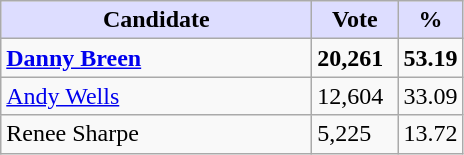<table class="wikitable">
<tr>
<th style="background:#ddf; width:200px;">Candidate</th>
<th style="background:#ddf; width:50px;">Vote</th>
<th style="background:#ddf; width:30px;">%</th>
</tr>
<tr>
<td><strong><a href='#'>Danny Breen</a></strong></td>
<td><strong>20,261</strong></td>
<td><strong>53.19</strong></td>
</tr>
<tr>
<td><a href='#'>Andy Wells</a></td>
<td>12,604</td>
<td>33.09</td>
</tr>
<tr>
<td>Renee Sharpe</td>
<td>5,225</td>
<td>13.72</td>
</tr>
</table>
